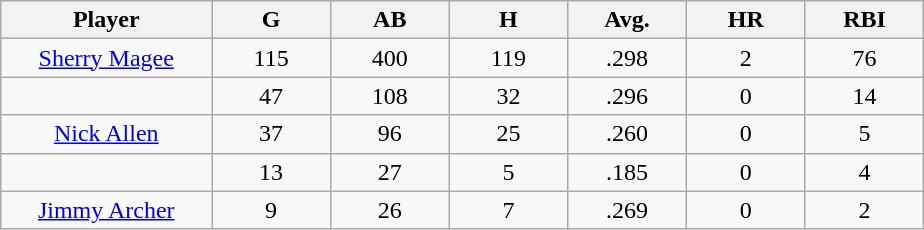<table class="wikitable sortable">
<tr>
<th bgcolor="#DDDDFF" width="16%">Player</th>
<th bgcolor="#DDDDFF" width="9%">G</th>
<th bgcolor="#DDDDFF" width="9%">AB</th>
<th bgcolor="#DDDDFF" width="9%">H</th>
<th bgcolor="#DDDDFF" width="9%">Avg.</th>
<th bgcolor="#DDDDFF" width="9%">HR</th>
<th bgcolor="#DDDDFF" width="9%">RBI</th>
</tr>
<tr align="center">
<td><a href='#'>Sherry Magee</a></td>
<td>115</td>
<td>400</td>
<td>119</td>
<td>.298</td>
<td>2</td>
<td>76</td>
</tr>
<tr align=center>
<td></td>
<td>47</td>
<td>108</td>
<td>32</td>
<td>.296</td>
<td>0</td>
<td>14</td>
</tr>
<tr align="center">
<td><a href='#'>Nick Allen</a></td>
<td>37</td>
<td>96</td>
<td>25</td>
<td>.260</td>
<td>0</td>
<td>5</td>
</tr>
<tr align=center>
<td></td>
<td>13</td>
<td>27</td>
<td>5</td>
<td>.185</td>
<td>0</td>
<td>4</td>
</tr>
<tr align="center">
<td><a href='#'>Jimmy Archer</a></td>
<td>9</td>
<td>26</td>
<td>7</td>
<td>.269</td>
<td>0</td>
<td>2</td>
</tr>
</table>
